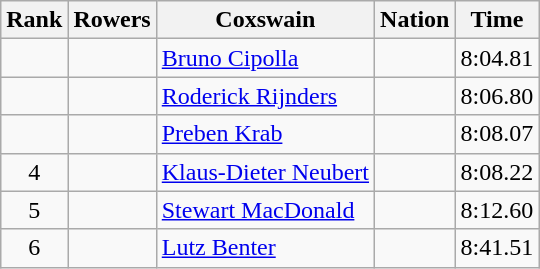<table class="wikitable sortable" style=text-align:center>
<tr>
<th>Rank</th>
<th>Rowers</th>
<th>Coxswain</th>
<th>Nation</th>
<th>Time</th>
</tr>
<tr>
<td></td>
<td align=left></td>
<td align=left><a href='#'>Bruno Cipolla</a></td>
<td align=left></td>
<td>8:04.81</td>
</tr>
<tr>
<td></td>
<td align=left></td>
<td align=left><a href='#'>Roderick Rijnders</a></td>
<td align=left></td>
<td>8:06.80</td>
</tr>
<tr>
<td></td>
<td align=left></td>
<td align=left><a href='#'>Preben Krab</a></td>
<td align=left></td>
<td>8:08.07</td>
</tr>
<tr>
<td>4</td>
<td align=left></td>
<td align=left><a href='#'>Klaus-Dieter Neubert</a></td>
<td align=left></td>
<td>8:08.22</td>
</tr>
<tr>
<td>5</td>
<td align=left></td>
<td align=left><a href='#'>Stewart MacDonald</a></td>
<td align=left></td>
<td>8:12.60</td>
</tr>
<tr>
<td>6</td>
<td align=left></td>
<td align=left><a href='#'>Lutz Benter</a></td>
<td align=left></td>
<td>8:41.51</td>
</tr>
</table>
